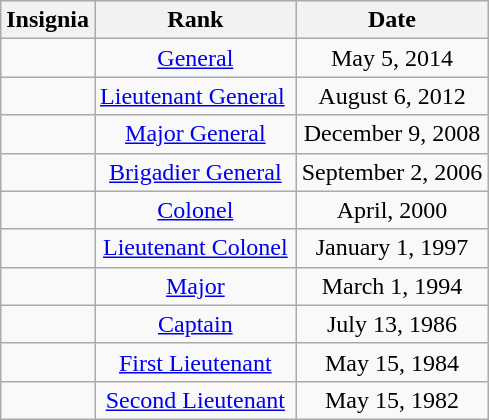<table class="wikitable">
<tr>
<th>Insignia</th>
<th>Rank</th>
<th>Date</th>
</tr>
<tr style="text-align:center;">
<td></td>
<td><a href='#'>General</a></td>
<td>May 5, 2014</td>
</tr>
<tr style="text-align:center;">
<td></td>
<td><a href='#'>Lieutenant General</a> </td>
<td>August 6, 2012</td>
</tr>
<tr style="text-align:center;">
<td></td>
<td><a href='#'>Major General</a></td>
<td>December 9, 2008</td>
</tr>
<tr style="text-align:center;">
<td></td>
<td><a href='#'>Brigadier General</a></td>
<td>September 2, 2006</td>
</tr>
<tr style="text-align:center;">
<td></td>
<td><a href='#'>Colonel</a></td>
<td>April, 2000</td>
</tr>
<tr style="text-align:center;">
<td></td>
<td><a href='#'>Lieutenant Colonel</a></td>
<td>January 1, 1997</td>
</tr>
<tr style="text-align:center;">
<td></td>
<td><a href='#'>Major</a></td>
<td>March 1, 1994</td>
</tr>
<tr style="text-align:center;">
<td></td>
<td><a href='#'>Captain</a></td>
<td>July 13, 1986</td>
</tr>
<tr style="text-align:center;">
<td></td>
<td><a href='#'>First Lieutenant</a></td>
<td>May 15, 1984</td>
</tr>
<tr style="text-align:center;">
<td></td>
<td><a href='#'>Second Lieutenant</a></td>
<td>May 15, 1982</td>
</tr>
</table>
